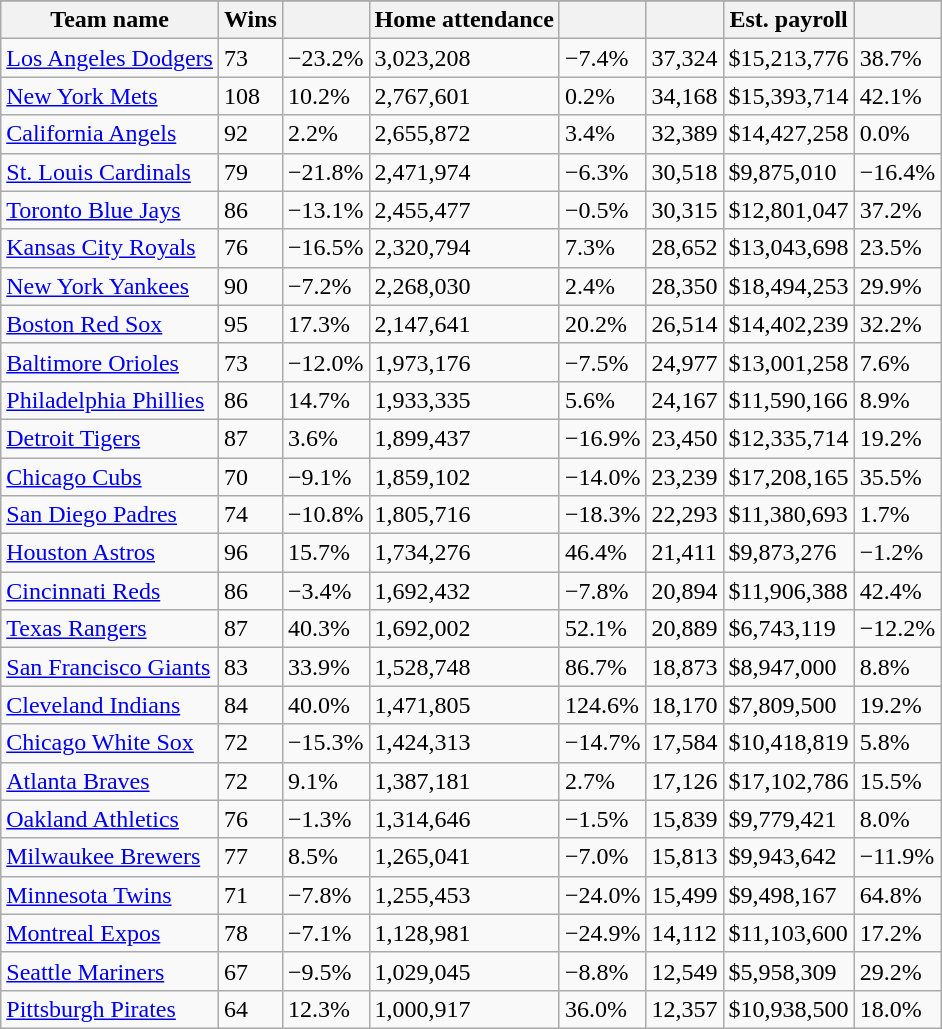<table class="wikitable sortable">
<tr style="text-align:center; font-size:larger;">
</tr>
<tr>
<th>Team name</th>
<th>Wins</th>
<th></th>
<th>Home attendance</th>
<th></th>
<th></th>
<th>Est. payroll</th>
<th></th>
</tr>
<tr>
<td><a href='#'>Los Angeles Dodgers</a></td>
<td>73</td>
<td>−23.2%</td>
<td>3,023,208</td>
<td>−7.4%</td>
<td>37,324</td>
<td>$15,213,776</td>
<td>38.7%</td>
</tr>
<tr>
<td><a href='#'>New York Mets</a></td>
<td>108</td>
<td>10.2%</td>
<td>2,767,601</td>
<td>0.2%</td>
<td>34,168</td>
<td>$15,393,714</td>
<td>42.1%</td>
</tr>
<tr>
<td><a href='#'>California Angels</a></td>
<td>92</td>
<td>2.2%</td>
<td>2,655,872</td>
<td>3.4%</td>
<td>32,389</td>
<td>$14,427,258</td>
<td>0.0%</td>
</tr>
<tr>
<td><a href='#'>St. Louis Cardinals</a></td>
<td>79</td>
<td>−21.8%</td>
<td>2,471,974</td>
<td>−6.3%</td>
<td>30,518</td>
<td>$9,875,010</td>
<td>−16.4%</td>
</tr>
<tr>
<td><a href='#'>Toronto Blue Jays</a></td>
<td>86</td>
<td>−13.1%</td>
<td>2,455,477</td>
<td>−0.5%</td>
<td>30,315</td>
<td>$12,801,047</td>
<td>37.2%</td>
</tr>
<tr>
<td><a href='#'>Kansas City Royals</a></td>
<td>76</td>
<td>−16.5%</td>
<td>2,320,794</td>
<td>7.3%</td>
<td>28,652</td>
<td>$13,043,698</td>
<td>23.5%</td>
</tr>
<tr>
<td><a href='#'>New York Yankees</a></td>
<td>90</td>
<td>−7.2%</td>
<td>2,268,030</td>
<td>2.4%</td>
<td>28,350</td>
<td>$18,494,253</td>
<td>29.9%</td>
</tr>
<tr>
<td><a href='#'>Boston Red Sox</a></td>
<td>95</td>
<td>17.3%</td>
<td>2,147,641</td>
<td>20.2%</td>
<td>26,514</td>
<td>$14,402,239</td>
<td>32.2%</td>
</tr>
<tr>
<td><a href='#'>Baltimore Orioles</a></td>
<td>73</td>
<td>−12.0%</td>
<td>1,973,176</td>
<td>−7.5%</td>
<td>24,977</td>
<td>$13,001,258</td>
<td>7.6%</td>
</tr>
<tr>
<td><a href='#'>Philadelphia Phillies</a></td>
<td>86</td>
<td>14.7%</td>
<td>1,933,335</td>
<td>5.6%</td>
<td>24,167</td>
<td>$11,590,166</td>
<td>8.9%</td>
</tr>
<tr>
<td><a href='#'>Detroit Tigers</a></td>
<td>87</td>
<td>3.6%</td>
<td>1,899,437</td>
<td>−16.9%</td>
<td>23,450</td>
<td>$12,335,714</td>
<td>19.2%</td>
</tr>
<tr>
<td><a href='#'>Chicago Cubs</a></td>
<td>70</td>
<td>−9.1%</td>
<td>1,859,102</td>
<td>−14.0%</td>
<td>23,239</td>
<td>$17,208,165</td>
<td>35.5%</td>
</tr>
<tr>
<td><a href='#'>San Diego Padres</a></td>
<td>74</td>
<td>−10.8%</td>
<td>1,805,716</td>
<td>−18.3%</td>
<td>22,293</td>
<td>$11,380,693</td>
<td>1.7%</td>
</tr>
<tr>
<td><a href='#'>Houston Astros</a></td>
<td>96</td>
<td>15.7%</td>
<td>1,734,276</td>
<td>46.4%</td>
<td>21,411</td>
<td>$9,873,276</td>
<td>−1.2%</td>
</tr>
<tr>
<td><a href='#'>Cincinnati Reds</a></td>
<td>86</td>
<td>−3.4%</td>
<td>1,692,432</td>
<td>−7.8%</td>
<td>20,894</td>
<td>$11,906,388</td>
<td>42.4%</td>
</tr>
<tr>
<td><a href='#'>Texas Rangers</a></td>
<td>87</td>
<td>40.3%</td>
<td>1,692,002</td>
<td>52.1%</td>
<td>20,889</td>
<td>$6,743,119</td>
<td>−12.2%</td>
</tr>
<tr>
<td><a href='#'>San Francisco Giants</a></td>
<td>83</td>
<td>33.9%</td>
<td>1,528,748</td>
<td>86.7%</td>
<td>18,873</td>
<td>$8,947,000</td>
<td>8.8%</td>
</tr>
<tr>
<td><a href='#'>Cleveland Indians</a></td>
<td>84</td>
<td>40.0%</td>
<td>1,471,805</td>
<td>124.6%</td>
<td>18,170</td>
<td>$7,809,500</td>
<td>19.2%</td>
</tr>
<tr>
<td><a href='#'>Chicago White Sox</a></td>
<td>72</td>
<td>−15.3%</td>
<td>1,424,313</td>
<td>−14.7%</td>
<td>17,584</td>
<td>$10,418,819</td>
<td>5.8%</td>
</tr>
<tr>
<td><a href='#'>Atlanta Braves</a></td>
<td>72</td>
<td>9.1%</td>
<td>1,387,181</td>
<td>2.7%</td>
<td>17,126</td>
<td>$17,102,786</td>
<td>15.5%</td>
</tr>
<tr>
<td><a href='#'>Oakland Athletics</a></td>
<td>76</td>
<td>−1.3%</td>
<td>1,314,646</td>
<td>−1.5%</td>
<td>15,839</td>
<td>$9,779,421</td>
<td>8.0%</td>
</tr>
<tr>
<td><a href='#'>Milwaukee Brewers</a></td>
<td>77</td>
<td>8.5%</td>
<td>1,265,041</td>
<td>−7.0%</td>
<td>15,813</td>
<td>$9,943,642</td>
<td>−11.9%</td>
</tr>
<tr>
<td><a href='#'>Minnesota Twins</a></td>
<td>71</td>
<td>−7.8%</td>
<td>1,255,453</td>
<td>−24.0%</td>
<td>15,499</td>
<td>$9,498,167</td>
<td>64.8%</td>
</tr>
<tr>
<td><a href='#'>Montreal Expos</a></td>
<td>78</td>
<td>−7.1%</td>
<td>1,128,981</td>
<td>−24.9%</td>
<td>14,112</td>
<td>$11,103,600</td>
<td>17.2%</td>
</tr>
<tr>
<td><a href='#'>Seattle Mariners</a></td>
<td>67</td>
<td>−9.5%</td>
<td>1,029,045</td>
<td>−8.8%</td>
<td>12,549</td>
<td>$5,958,309</td>
<td>29.2%</td>
</tr>
<tr>
<td><a href='#'>Pittsburgh Pirates</a></td>
<td>64</td>
<td>12.3%</td>
<td>1,000,917</td>
<td>36.0%</td>
<td>12,357</td>
<td>$10,938,500</td>
<td>18.0%</td>
</tr>
</table>
